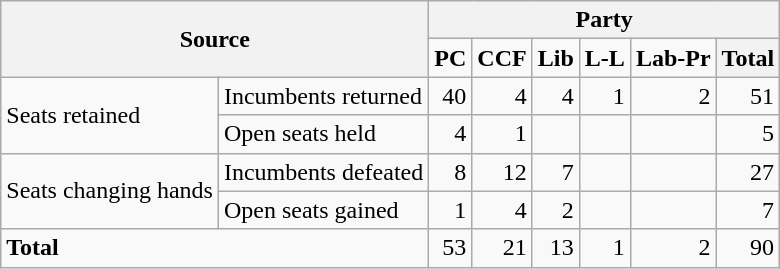<table class="wikitable" style="text-align:right;">
<tr>
<th colspan="2" rowspan="2">Source</th>
<th colspan="6">Party</th>
</tr>
<tr>
<td><strong>PC</strong></td>
<td><strong>CCF</strong></td>
<td><strong>Lib</strong></td>
<td><strong>L-L</strong></td>
<td><strong>Lab-Pr</strong></td>
<th>Total</th>
</tr>
<tr>
<td rowspan="2" style="text-align:left;">Seats retained</td>
<td style="text-align:left;">Incumbents returned</td>
<td>40</td>
<td>4</td>
<td>4</td>
<td>1</td>
<td>2</td>
<td>51</td>
</tr>
<tr>
<td style="text-align:left;">Open seats held</td>
<td>4</td>
<td>1</td>
<td></td>
<td></td>
<td></td>
<td>5</td>
</tr>
<tr>
<td rowspan="2" style="text-align:left;">Seats changing hands</td>
<td style="text-align:left;">Incumbents defeated</td>
<td>8</td>
<td>12</td>
<td>7</td>
<td></td>
<td></td>
<td>27</td>
</tr>
<tr>
<td style="text-align:left;">Open seats gained</td>
<td>1</td>
<td>4</td>
<td>2</td>
<td></td>
<td></td>
<td>7</td>
</tr>
<tr>
<td colspan="2" style="text-align:left;"><strong>Total</strong></td>
<td>53</td>
<td>21</td>
<td>13</td>
<td>1</td>
<td>2</td>
<td>90</td>
</tr>
</table>
